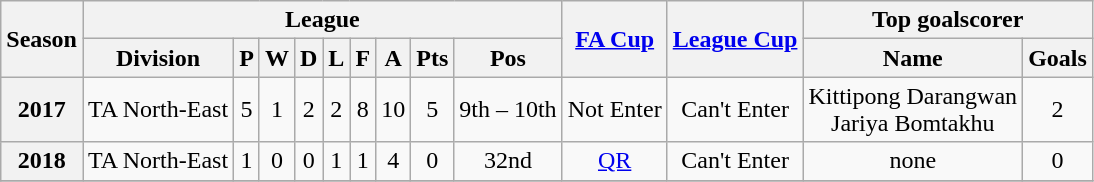<table class="wikitable" style="text-align: center">
<tr>
<th rowspan=2>Season</th>
<th colspan=9>League</th>
<th rowspan=2><a href='#'>FA Cup</a></th>
<th rowspan=2><a href='#'>League Cup</a></th>
<th colspan=2>Top goalscorer</th>
</tr>
<tr>
<th>Division</th>
<th>P</th>
<th>W</th>
<th>D</th>
<th>L</th>
<th>F</th>
<th>A</th>
<th>Pts</th>
<th>Pos</th>
<th>Name</th>
<th>Goals</th>
</tr>
<tr>
<th>2017</th>
<td>TA North-East</td>
<td>5</td>
<td>1</td>
<td>2</td>
<td>2</td>
<td>8</td>
<td>10</td>
<td>5</td>
<td>9th – 10th</td>
<td>Not Enter</td>
<td>Can't Enter</td>
<td>Kittipong Darangwan <br> Jariya Bomtakhu</td>
<td>2</td>
</tr>
<tr>
<th>2018</th>
<td>TA North-East</td>
<td>1</td>
<td>0</td>
<td>0</td>
<td>1</td>
<td>1</td>
<td>4</td>
<td>0</td>
<td>32nd</td>
<td><a href='#'>QR</a></td>
<td>Can't Enter</td>
<td>none</td>
<td>0</td>
</tr>
<tr>
</tr>
</table>
